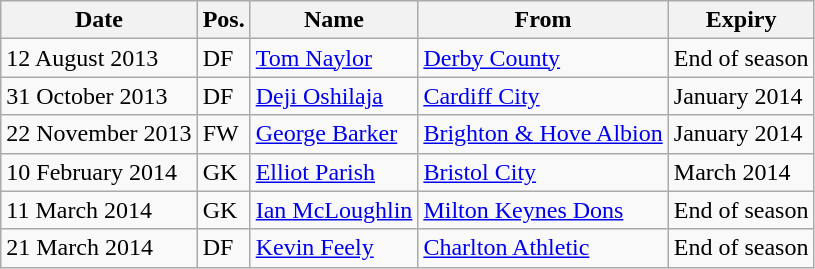<table class="wikitable">
<tr>
<th>Date</th>
<th>Pos.</th>
<th>Name</th>
<th>From</th>
<th>Expiry</th>
</tr>
<tr>
<td>12 August 2013</td>
<td>DF</td>
<td> <a href='#'>Tom Naylor</a></td>
<td><a href='#'>Derby County</a></td>
<td>End of season</td>
</tr>
<tr>
<td>31 October 2013</td>
<td>DF</td>
<td> <a href='#'>Deji Oshilaja</a></td>
<td><a href='#'>Cardiff City</a></td>
<td>January 2014</td>
</tr>
<tr>
<td>22 November 2013</td>
<td>FW</td>
<td> <a href='#'>George Barker</a></td>
<td><a href='#'>Brighton & Hove Albion</a></td>
<td>January 2014</td>
</tr>
<tr>
<td>10 February 2014</td>
<td>GK</td>
<td> <a href='#'>Elliot Parish</a></td>
<td><a href='#'>Bristol City</a></td>
<td>March 2014</td>
</tr>
<tr>
<td>11 March 2014</td>
<td>GK</td>
<td> <a href='#'>Ian McLoughlin</a></td>
<td><a href='#'>Milton Keynes Dons</a></td>
<td>End of season</td>
</tr>
<tr>
<td>21 March 2014</td>
<td>DF</td>
<td> <a href='#'>Kevin Feely</a></td>
<td><a href='#'>Charlton Athletic</a></td>
<td>End of season</td>
</tr>
</table>
